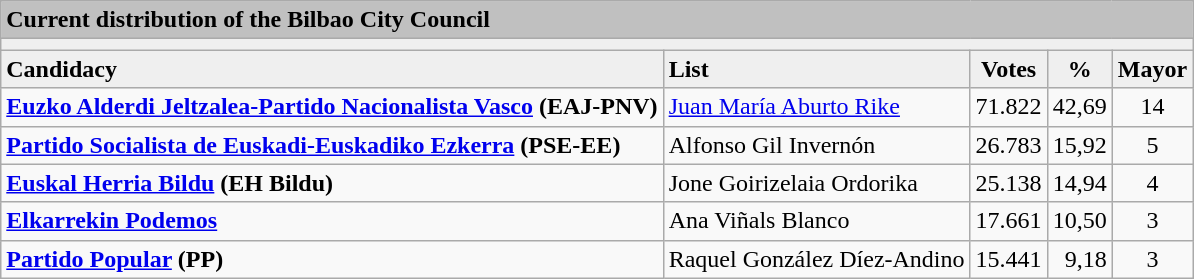<table class="wikitable" border="1">
<tr>
<td colspan="5" bgcolor="#C0C0C0"><strong>Current distribution of the Bilbao City Council</strong></td>
</tr>
<tr>
<td colspan="5" bgcolor="#EFEFEF"><strong>    </strong></td>
</tr>
<tr>
<td bgcolor="#EFEFEF"><strong>Candidacy</strong></td>
<td bgcolor="#EFEFEF"><strong>List</strong></td>
<td align="center" bgcolor="#EFEFEF"><strong>Votes</strong></td>
<td align="center" bgcolor="#EFEFEF"><strong>%</strong></td>
<td bgcolor="#EFEFEF"><strong>Mayor</strong></td>
</tr>
<tr>
<td><strong><a href='#'>Euzko Alderdi Jeltzalea-Partido Nacionalista Vasco</a> (EAJ-PNV)</strong></td>
<td><a href='#'>Juan María Aburto Rike</a></td>
<td align="right">71.822</td>
<td align="right">42,69</td>
<td align="center">14</td>
</tr>
<tr>
<td><strong><a href='#'>Partido Socialista de Euskadi-Euskadiko Ezkerra</a> (PSE-EE)</strong></td>
<td>Alfonso Gil Invernón</td>
<td align="right">26.783</td>
<td align="right">15,92</td>
<td align="center">5</td>
</tr>
<tr>
<td><strong><a href='#'>Euskal Herria Bildu</a> (EH Bildu)</strong></td>
<td>Jone Goirizelaia Ordorika</td>
<td align="right">25.138</td>
<td align="right">14,94</td>
<td align="center">4</td>
</tr>
<tr>
<td><strong><a href='#'>Elkarrekin Podemos</a></strong></td>
<td>Ana Viñals Blanco</td>
<td align="right">17.661</td>
<td align="right">10,50</td>
<td align="center">3</td>
</tr>
<tr>
<td><strong><a href='#'>Partido Popular</a> (PP)</strong></td>
<td>Raquel González Díez-Andino</td>
<td align="right">15.441</td>
<td align="right">9,18</td>
<td align="center">3</td>
</tr>
</table>
